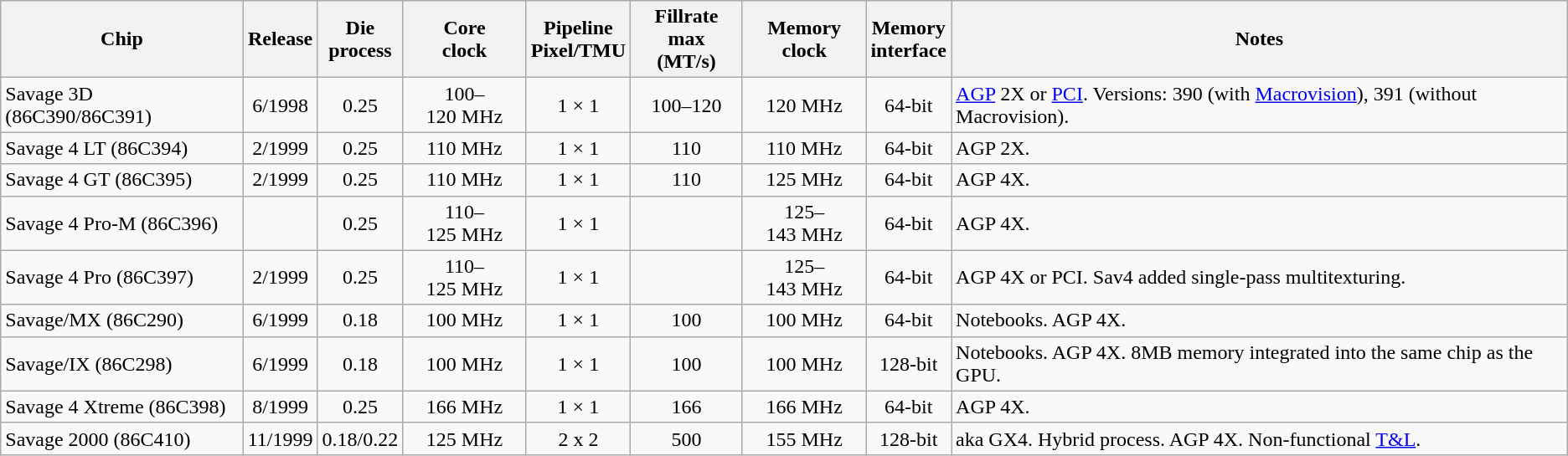<table class="wikitable" style="text-align:center">
<tr>
<th>Chip</th>
<th>Release</th>
<th>Die<br>process</th>
<th>Core<br>clock</th>
<th>Pipeline<br>Pixel/TMU</th>
<th>Fillrate max<br>(MT/s)</th>
<th>Memory<br>clock</th>
<th>Memory<br>interface</th>
<th>Notes</th>
</tr>
<tr>
<td align="left">Savage 3D (86C390/86C391)</td>
<td>6/1998</td>
<td>0.25</td>
<td>100–120 MHz</td>
<td>1 × 1</td>
<td>100–120</td>
<td>120 MHz</td>
<td>64-bit</td>
<td align="left"><a href='#'>AGP</a> 2X or <a href='#'>PCI</a>. Versions: 390 (with <a href='#'>Macrovision</a>), 391 (without Macrovision).</td>
</tr>
<tr>
<td align="left">Savage 4 LT (86C394)</td>
<td>2/1999</td>
<td>0.25</td>
<td>110 MHz</td>
<td>1 × 1</td>
<td>110</td>
<td>110 MHz</td>
<td>64-bit</td>
<td align="left">AGP 2X.</td>
</tr>
<tr>
<td align="left">Savage 4 GT (86C395)</td>
<td>2/1999</td>
<td>0.25</td>
<td>110 MHz</td>
<td>1 × 1</td>
<td>110</td>
<td>125 MHz</td>
<td>64-bit</td>
<td align="left">AGP 4X.</td>
</tr>
<tr>
<td align="left">Savage 4 Pro-M (86C396)</td>
<td></td>
<td>0.25</td>
<td>110–125 MHz</td>
<td>1 × 1</td>
<td></td>
<td>125–143 MHz</td>
<td>64-bit</td>
<td align="left">AGP 4X.</td>
</tr>
<tr>
<td align="left">Savage 4 Pro (86C397)</td>
<td>2/1999</td>
<td>0.25</td>
<td>110–125 MHz</td>
<td>1 × 1</td>
<td></td>
<td>125–143 MHz</td>
<td>64-bit</td>
<td align="left">AGP 4X or PCI. Sav4 added single-pass multitexturing.</td>
</tr>
<tr>
<td align="left">Savage/MX (86C290)</td>
<td>6/1999</td>
<td>0.18</td>
<td>100 MHz</td>
<td>1 × 1</td>
<td>100</td>
<td>100 MHz</td>
<td>64-bit</td>
<td align="left">Notebooks. AGP 4X.</td>
</tr>
<tr>
<td align="left">Savage/IX (86C298)</td>
<td>6/1999</td>
<td>0.18</td>
<td>100 MHz</td>
<td>1 × 1</td>
<td>100</td>
<td>100 MHz</td>
<td>128-bit</td>
<td align="left">Notebooks. AGP 4X. 8MB memory integrated into the same chip as the GPU.</td>
</tr>
<tr>
<td align="left">Savage 4 Xtreme (86C398)</td>
<td>8/1999</td>
<td>0.25</td>
<td>166 MHz</td>
<td>1 × 1</td>
<td>166</td>
<td>166 MHz</td>
<td>64-bit</td>
<td align="left">AGP 4X.</td>
</tr>
<tr>
<td align="left">Savage 2000 (86C410)</td>
<td>11/1999</td>
<td>0.18/0.22</td>
<td>125 MHz</td>
<td>2 x 2</td>
<td>500</td>
<td>155 MHz</td>
<td>128-bit</td>
<td align="left">aka GX4. Hybrid process. AGP 4X. Non-functional <a href='#'>T&L</a>.</td>
</tr>
</table>
